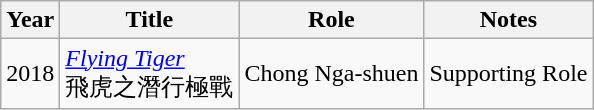<table class="wikitable plainrowheaders sortable">
<tr>
<th scope="col">Year</th>
<th scope="col">Title</th>
<th scope="col">Role</th>
<th scope="col" class="unsortable">Notes</th>
</tr>
<tr>
<td>2018</td>
<td><em><a href='#'>Flying Tiger</a></em> <br> 飛虎之潛行極戰</td>
<td>Chong Nga-shuen</td>
<td>Supporting Role</td>
</tr>
</table>
